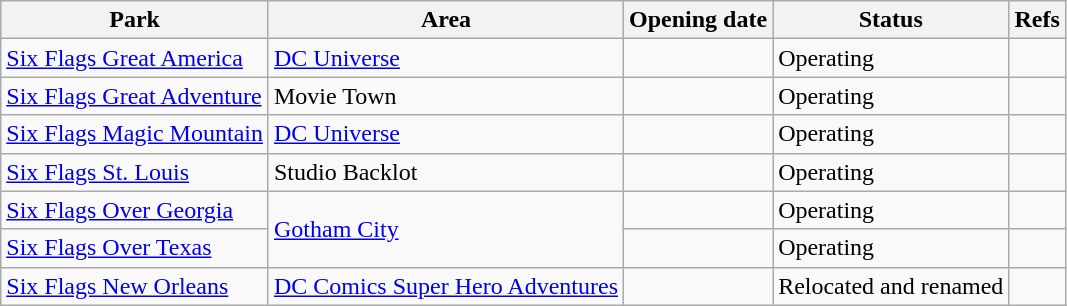<table class="wikitable sortable">
<tr>
<th>Park</th>
<th>Area</th>
<th>Opening date</th>
<th>Status</th>
<th class="unsortable">Refs</th>
</tr>
<tr>
<td><a href='#'>Six Flags Great America</a></td>
<td><a href='#'>DC Universe</a></td>
<td></td>
<td>Operating</td>
<td></td>
</tr>
<tr>
<td><a href='#'>Six Flags Great Adventure</a></td>
<td>Movie Town</td>
<td></td>
<td>Operating</td>
<td></td>
</tr>
<tr>
<td><a href='#'>Six Flags Magic Mountain</a></td>
<td><a href='#'>DC Universe</a></td>
<td></td>
<td>Operating</td>
<td></td>
</tr>
<tr>
<td><a href='#'>Six Flags St. Louis</a></td>
<td>Studio Backlot</td>
<td></td>
<td>Operating</td>
<td></td>
</tr>
<tr>
<td><a href='#'>Six Flags Over Georgia</a></td>
<td rowspan="2"><a href='#'>Gotham City</a></td>
<td></td>
<td>Operating</td>
<td></td>
</tr>
<tr>
<td><a href='#'>Six Flags Over Texas</a></td>
<td></td>
<td>Operating</td>
<td></td>
</tr>
<tr>
<td><a href='#'>Six Flags New Orleans</a></td>
<td><a href='#'>DC Comics Super Hero Adventures</a></td>
<td></td>
<td>Relocated and renamed</td>
<td></td>
</tr>
</table>
